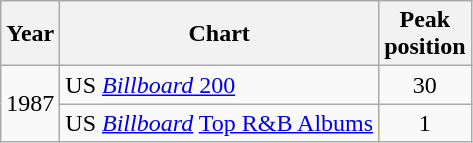<table class="wikitable">
<tr>
<th>Year</th>
<th>Chart</th>
<th>Peak<br>position</th>
</tr>
<tr>
<td rowspan="2">1987</td>
<td>US <a href='#'><em>Billboard</em> 200</a></td>
<td align="center">30</td>
</tr>
<tr>
<td>US <em><a href='#'>Billboard</a></em> <a href='#'>Top R&B Albums</a></td>
<td align="center">1</td>
</tr>
</table>
